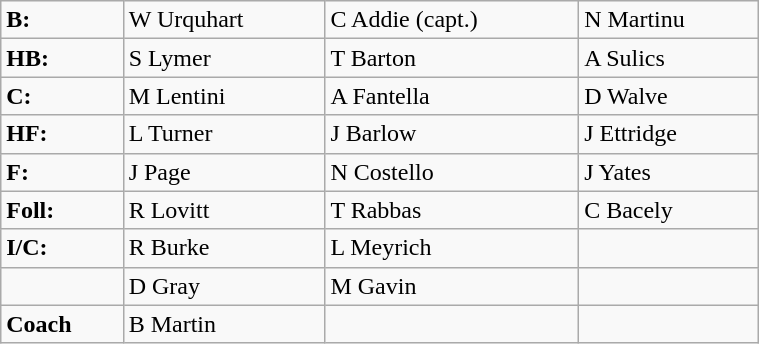<table class="wikitable" style="width:40%; font-size:100%">
<tr>
<td><strong>B:</strong></td>
<td>W Urquhart</td>
<td>C Addie (capt.)</td>
<td>N Martinu</td>
</tr>
<tr>
<td><strong>HB:</strong></td>
<td>S Lymer</td>
<td>T Barton</td>
<td>A Sulics</td>
</tr>
<tr>
<td><strong>C:</strong></td>
<td>M Lentini</td>
<td>A Fantella</td>
<td>D Walve</td>
</tr>
<tr>
<td><strong>HF:</strong></td>
<td>L Turner</td>
<td>J Barlow</td>
<td>J Ettridge</td>
</tr>
<tr>
<td><strong>F:</strong></td>
<td>J Page</td>
<td>N Costello</td>
<td>J Yates</td>
</tr>
<tr>
<td><strong>Foll:</strong></td>
<td>R Lovitt</td>
<td>T Rabbas</td>
<td>C Bacely</td>
</tr>
<tr>
<td><strong>I/C:</strong></td>
<td>R Burke</td>
<td>L Meyrich</td>
<td></td>
</tr>
<tr>
<td></td>
<td>D Gray</td>
<td>M Gavin</td>
<td></td>
</tr>
<tr>
<td><strong>Coach</strong></td>
<td>B Martin</td>
<td></td>
<td></td>
</tr>
</table>
